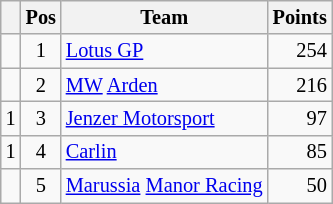<table class="wikitable" style="font-size: 85%;">
<tr>
<th></th>
<th>Pos</th>
<th>Team</th>
<th>Points</th>
</tr>
<tr>
<td align="left"></td>
<td align="center">1</td>
<td> <a href='#'>Lotus GP</a></td>
<td align="right">254</td>
</tr>
<tr>
<td align="left"></td>
<td align="center">2</td>
<td> <a href='#'>MW</a> <a href='#'>Arden</a></td>
<td align="right">216</td>
</tr>
<tr>
<td align="left"> 1</td>
<td align="center">3</td>
<td> <a href='#'>Jenzer Motorsport</a></td>
<td align="right">97</td>
</tr>
<tr>
<td align="left"> 1</td>
<td align="center">4</td>
<td> <a href='#'>Carlin</a></td>
<td align="right">85</td>
</tr>
<tr>
<td align="left"></td>
<td align="center">5</td>
<td> <a href='#'>Marussia</a> <a href='#'>Manor Racing</a></td>
<td align="right">50</td>
</tr>
</table>
